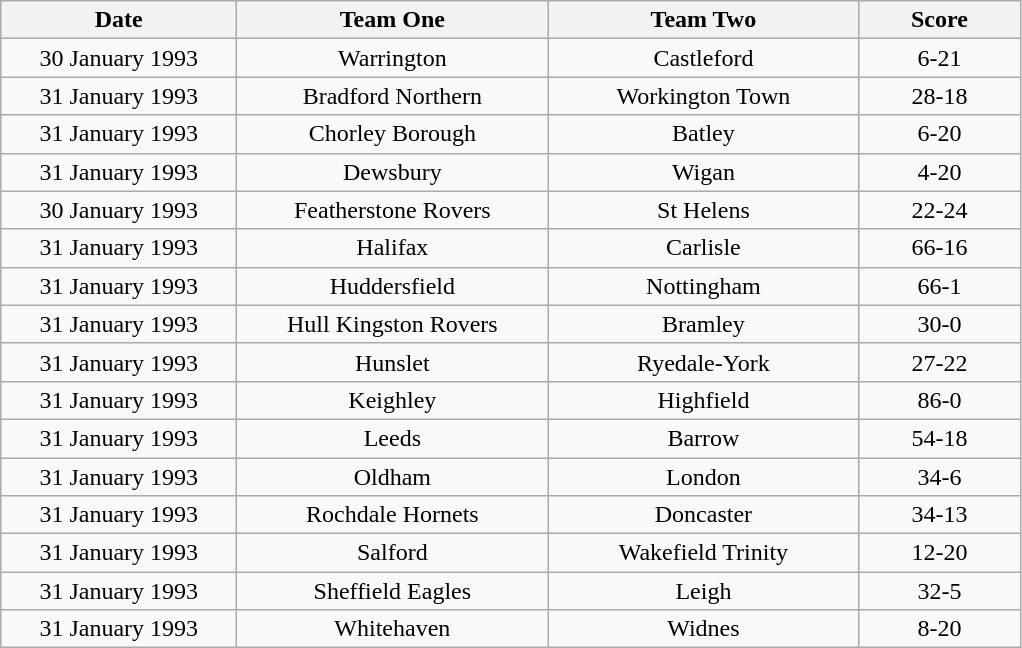<table class="wikitable" style="text-align: center">
<tr>
<th width=150>Date</th>
<th width=200>Team One</th>
<th width=200>Team Two</th>
<th width=100>Score</th>
</tr>
<tr>
<td>30 January 1993</td>
<td>Warrington</td>
<td>Castleford</td>
<td>6-21</td>
</tr>
<tr>
<td>31 January 1993</td>
<td>Bradford Northern</td>
<td>Workington Town</td>
<td>28-18</td>
</tr>
<tr>
<td>31 January 1993</td>
<td>Chorley Borough</td>
<td>Batley</td>
<td>6-20</td>
</tr>
<tr>
<td>31 January 1993</td>
<td>Dewsbury</td>
<td>Wigan</td>
<td>4-20</td>
</tr>
<tr>
<td>30 January 1993</td>
<td>Featherstone Rovers</td>
<td>St Helens</td>
<td>22-24</td>
</tr>
<tr>
<td>31 January 1993</td>
<td>Halifax</td>
<td>Carlisle</td>
<td>66-16</td>
</tr>
<tr>
<td>31 January 1993</td>
<td>Huddersfield</td>
<td>Nottingham</td>
<td>66-1</td>
</tr>
<tr>
<td>31 January 1993</td>
<td>Hull Kingston Rovers</td>
<td>Bramley</td>
<td>30-0</td>
</tr>
<tr>
<td>31 January 1993</td>
<td>Hunslet</td>
<td>Ryedale-York</td>
<td>27-22</td>
</tr>
<tr>
<td>31 January 1993</td>
<td>Keighley</td>
<td>Highfield</td>
<td>86-0</td>
</tr>
<tr>
<td>31 January 1993</td>
<td>Leeds</td>
<td>Barrow</td>
<td>54-18</td>
</tr>
<tr>
<td>31 January 1993</td>
<td>Oldham</td>
<td>London</td>
<td>34-6</td>
</tr>
<tr>
<td>31 January 1993</td>
<td>Rochdale Hornets</td>
<td>Doncaster</td>
<td>34-13</td>
</tr>
<tr>
<td>31 January 1993</td>
<td>Salford</td>
<td>Wakefield Trinity</td>
<td>12-20</td>
</tr>
<tr>
<td>31 January 1993</td>
<td>Sheffield Eagles</td>
<td>Leigh</td>
<td>32-5</td>
</tr>
<tr>
<td>31 January 1993</td>
<td>Whitehaven</td>
<td>Widnes</td>
<td>8-20</td>
</tr>
</table>
